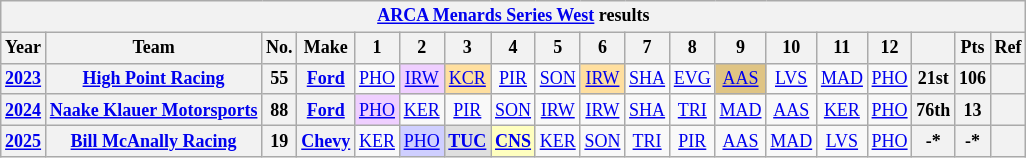<table class="wikitable" style="text-align:center; font-size:75%">
<tr>
<th colspan=19><a href='#'>ARCA Menards Series West</a> results</th>
</tr>
<tr>
<th>Year</th>
<th>Team</th>
<th>No.</th>
<th>Make</th>
<th>1</th>
<th>2</th>
<th>3</th>
<th>4</th>
<th>5</th>
<th>6</th>
<th>7</th>
<th>8</th>
<th>9</th>
<th>10</th>
<th>11</th>
<th>12</th>
<th></th>
<th>Pts</th>
<th>Ref</th>
</tr>
<tr>
<th><a href='#'>2023</a></th>
<th><a href='#'>High Point Racing</a></th>
<th>55</th>
<th><a href='#'>Ford</a></th>
<td><a href='#'>PHO</a></td>
<td style="background:#EFCFFF;"><a href='#'>IRW</a><br></td>
<td style="background:#FFDF9F;"><a href='#'>KCR</a><br></td>
<td><a href='#'>PIR</a></td>
<td><a href='#'>SON</a></td>
<td style="background:#FFDF9F;"><a href='#'>IRW</a><br></td>
<td><a href='#'>SHA</a></td>
<td><a href='#'>EVG</a></td>
<td style="background:#DFC484;"><a href='#'>AAS</a><br></td>
<td><a href='#'>LVS</a></td>
<td><a href='#'>MAD</a></td>
<td><a href='#'>PHO</a></td>
<th>21st</th>
<th>106</th>
<th></th>
</tr>
<tr>
<th><a href='#'>2024</a></th>
<th><a href='#'>Naake Klauer Motorsports</a></th>
<th>88</th>
<th><a href='#'>Ford</a></th>
<td style="background:#EFCFFF;"><a href='#'>PHO</a><br></td>
<td><a href='#'>KER</a></td>
<td><a href='#'>PIR</a></td>
<td><a href='#'>SON</a></td>
<td><a href='#'>IRW</a></td>
<td><a href='#'>IRW</a></td>
<td><a href='#'>SHA</a></td>
<td><a href='#'>TRI</a></td>
<td><a href='#'>MAD</a></td>
<td><a href='#'>AAS</a></td>
<td><a href='#'>KER</a></td>
<td><a href='#'>PHO</a></td>
<th>76th</th>
<th>13</th>
<th></th>
</tr>
<tr>
<th><a href='#'>2025</a></th>
<th><a href='#'>Bill McAnally Racing</a></th>
<th>19</th>
<th><a href='#'>Chevy</a></th>
<td><a href='#'>KER</a></td>
<td style="background:#CFCFFF;"><a href='#'>PHO</a><br></td>
<td style="background:#DFDFDF;"><strong><a href='#'>TUC</a></strong><br></td>
<td style="background:#FFFFBF;"><strong><a href='#'>CNS</a></strong><br></td>
<td><a href='#'>KER</a></td>
<td><a href='#'>SON</a></td>
<td><a href='#'>TRI</a></td>
<td><a href='#'>PIR</a></td>
<td><a href='#'>AAS</a></td>
<td><a href='#'>MAD</a></td>
<td><a href='#'>LVS</a></td>
<td><a href='#'>PHO</a></td>
<th>-*</th>
<th>-*</th>
<th></th>
</tr>
</table>
